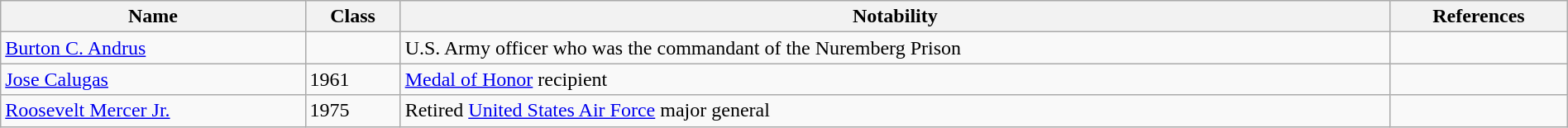<table class="sortable wikitable" style="width:100%;">
<tr>
<th>Name</th>
<th>Class</th>
<th>Notability</th>
<th>References</th>
</tr>
<tr>
<td><a href='#'>Burton C. Andrus</a></td>
<td></td>
<td>U.S. Army officer who was the commandant of the Nuremberg Prison</td>
<td></td>
</tr>
<tr>
<td><a href='#'>Jose Calugas</a></td>
<td>1961</td>
<td><a href='#'>Medal of Honor</a> recipient</td>
<td></td>
</tr>
<tr>
<td><a href='#'>Roosevelt Mercer Jr.</a></td>
<td>1975</td>
<td>Retired <a href='#'>United States Air Force</a> major general</td>
<td></td>
</tr>
</table>
